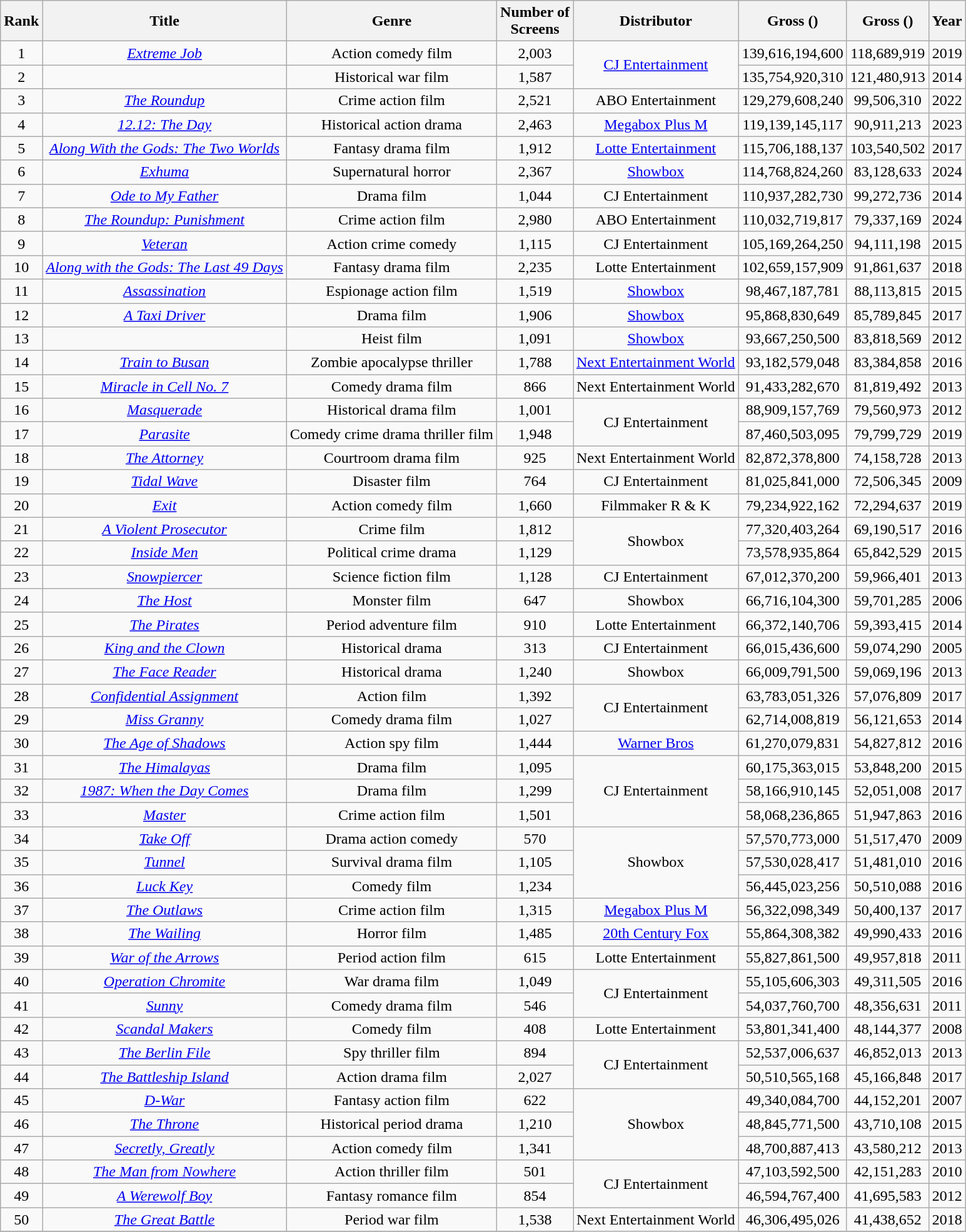<table class="wikitable sortable" style="text-align:center">
<tr>
<th>Rank</th>
<th>Title</th>
<th>Genre</th>
<th>Number of <br>Screens</th>
<th>Distributor</th>
<th>Gross ()</th>
<th>Gross ()</th>
<th>Year</th>
</tr>
<tr>
<td>1</td>
<td><em><a href='#'>Extreme Job</a></em></td>
<td>Action comedy film</td>
<td>2,003</td>
<td rowspan="2"><a href='#'>CJ Entertainment</a></td>
<td>139,616,194,600</td>
<td>118,689,919</td>
<td>2019</td>
</tr>
<tr>
<td>2</td>
<td><em></em></td>
<td>Historical war film</td>
<td>1,587</td>
<td>135,754,920,310</td>
<td>121,480,913</td>
<td>2014</td>
</tr>
<tr>
<td>3</td>
<td><em><a href='#'>The Roundup</a></em></td>
<td>Crime action film</td>
<td>2,521</td>
<td>ABO Entertainment</td>
<td>129,279,608,240</td>
<td>99,506,310</td>
<td>2022</td>
</tr>
<tr>
<td>4</td>
<td><em><a href='#'>12.12: The Day</a></em></td>
<td>Historical action drama</td>
<td>2,463</td>
<td><a href='#'>Megabox Plus M</a></td>
<td>119,139,145,117</td>
<td>90,911,213</td>
<td>2023</td>
</tr>
<tr>
<td>5</td>
<td><em><a href='#'>Along With the Gods: The Two Worlds</a></em></td>
<td>Fantasy drama film</td>
<td>1,912</td>
<td><a href='#'>Lotte Entertainment</a></td>
<td>115,706,188,137</td>
<td>103,540,502</td>
<td>2017</td>
</tr>
<tr>
<td>6</td>
<td><em><a href='#'>Exhuma</a></em></td>
<td>Supernatural horror</td>
<td>2,367</td>
<td><a href='#'>Showbox</a></td>
<td>114,768,824,260</td>
<td>83,128,633</td>
<td>2024</td>
</tr>
<tr>
<td>7</td>
<td><em><a href='#'>Ode to My Father</a></em></td>
<td>Drama film</td>
<td>1,044</td>
<td rowspan="1">CJ Entertainment</td>
<td>110,937,282,730</td>
<td>99,272,736</td>
<td>2014</td>
</tr>
<tr>
<td>8</td>
<td><em><a href='#'>The Roundup: Punishment</a></em></td>
<td>Crime action film</td>
<td>2,980</td>
<td>ABO Entertainment</td>
<td>110,032,719,817</td>
<td>79,337,169</td>
<td>2024</td>
</tr>
<tr>
<td>9</td>
<td><em><a href='#'>Veteran</a></em></td>
<td>Action crime comedy</td>
<td>1,115</td>
<td rowspan="1">CJ Entertainment</td>
<td>105,169,264,250</td>
<td>94,111,198</td>
<td>2015</td>
</tr>
<tr>
<td>10</td>
<td><em><a href='#'>Along with the Gods: The Last 49 Days</a></em></td>
<td>Fantasy drama film</td>
<td>2,235</td>
<td>Lotte Entertainment</td>
<td>102,659,157,909</td>
<td>91,861,637</td>
<td>2018</td>
</tr>
<tr>
<td>11</td>
<td><em><a href='#'>Assassination</a></em></td>
<td>Espionage action film</td>
<td>1,519</td>
<td><a href='#'>Showbox</a></td>
<td>98,467,187,781</td>
<td>88,113,815</td>
<td>2015</td>
</tr>
<tr>
<td>12</td>
<td><em><a href='#'>A Taxi Driver</a></em></td>
<td>Drama film</td>
<td>1,906</td>
<td><a href='#'>Showbox</a></td>
<td>95,868,830,649</td>
<td>85,789,845</td>
<td>2017</td>
</tr>
<tr>
<td>13</td>
<td><em></em></td>
<td>Heist film</td>
<td>1,091</td>
<td><a href='#'>Showbox</a></td>
<td>93,667,250,500</td>
<td>83,818,569</td>
<td>2012</td>
</tr>
<tr>
<td>14</td>
<td><em><a href='#'>Train to Busan</a></em></td>
<td>Zombie apocalypse thriller</td>
<td>1,788</td>
<td rowspan="1"><a href='#'>Next Entertainment World</a></td>
<td>93,182,579,048</td>
<td>83,384,858</td>
<td>2016</td>
</tr>
<tr>
<td>15</td>
<td><em><a href='#'>Miracle in Cell No. 7</a></em></td>
<td>Comedy drama film</td>
<td>866</td>
<td>Next Entertainment World</td>
<td>91,433,282,670</td>
<td>81,819,492</td>
<td>2013</td>
</tr>
<tr>
<td>16</td>
<td><em><a href='#'>Masquerade</a></em></td>
<td>Historical drama film</td>
<td>1,001</td>
<td rowspan="2">CJ Entertainment</td>
<td>88,909,157,769</td>
<td>79,560,973</td>
<td>2012</td>
</tr>
<tr>
<td>17</td>
<td><em><a href='#'>Parasite</a></em></td>
<td>Comedy crime drama thriller film</td>
<td>1,948</td>
<td>87,460,503,095</td>
<td>79,799,729</td>
<td>2019</td>
</tr>
<tr>
<td>18</td>
<td><em><a href='#'>The Attorney</a></em></td>
<td>Courtroom drama film</td>
<td>925</td>
<td>Next Entertainment World</td>
<td>82,872,378,800</td>
<td>74,158,728</td>
<td>2013</td>
</tr>
<tr>
<td>19</td>
<td><em><a href='#'>Tidal Wave</a></em></td>
<td>Disaster film</td>
<td>764</td>
<td CJ E&M>CJ Entertainment</td>
<td>81,025,841,000</td>
<td>72,506,345</td>
<td>2009</td>
</tr>
<tr>
<td>20</td>
<td><em><a href='#'>Exit</a></em></td>
<td>Action comedy film</td>
<td>1,660</td>
<td>Filmmaker R & K</td>
<td>79,234,922,162</td>
<td>72,294,637</td>
<td>2019</td>
</tr>
<tr>
<td>21</td>
<td><em><a href='#'>A Violent Prosecutor</a></em></td>
<td>Crime film</td>
<td>1,812</td>
<td rowspan="2">Showbox</td>
<td>77,320,403,264</td>
<td>69,190,517</td>
<td>2016</td>
</tr>
<tr>
<td>22</td>
<td><em><a href='#'>Inside Men</a></em></td>
<td>Political crime drama</td>
<td>1,129</td>
<td>73,578,935,864 </td>
<td>65,842,529</td>
<td>2015</td>
</tr>
<tr>
<td>23</td>
<td><em><a href='#'>Snowpiercer</a></em></td>
<td>Science fiction film</td>
<td>1,128</td>
<td>CJ Entertainment</td>
<td>67,012,370,200</td>
<td>59,966,401</td>
<td>2013</td>
</tr>
<tr>
<td>24</td>
<td><em><a href='#'>The Host</a></em></td>
<td>Monster film</td>
<td>647</td>
<td>Showbox</td>
<td>66,716,104,300</td>
<td>59,701,285</td>
<td>2006</td>
</tr>
<tr>
<td>25</td>
<td><em><a href='#'>The Pirates</a></em></td>
<td>Period adventure film</td>
<td>910</td>
<td>Lotte Entertainment</td>
<td>66,372,140,706</td>
<td>59,393,415</td>
<td>2014</td>
</tr>
<tr>
<td>26</td>
<td><em><a href='#'>King and the Clown</a></em></td>
<td>Historical drama</td>
<td>313</td>
<td>CJ Entertainment</td>
<td>66,015,436,600</td>
<td>59,074,290</td>
<td>2005</td>
</tr>
<tr>
<td>27</td>
<td><em><a href='#'>The Face Reader</a></em></td>
<td>Historical drama</td>
<td>1,240</td>
<td>Showbox</td>
<td>66,009,791,500</td>
<td>59,069,196</td>
<td>2013</td>
</tr>
<tr>
<td>28</td>
<td><em><a href='#'>Confidential Assignment</a></em></td>
<td>Action film</td>
<td>1,392</td>
<td rowspan="2">CJ Entertainment</td>
<td>63,783,051,326</td>
<td>57,076,809</td>
<td>2017</td>
</tr>
<tr>
<td>29</td>
<td><em><a href='#'>Miss Granny</a></em></td>
<td>Comedy drama film</td>
<td>1,027</td>
<td>62,714,008,819</td>
<td>56,121,653</td>
<td>2014</td>
</tr>
<tr>
<td>30</td>
<td><em><a href='#'>The Age of Shadows</a></em></td>
<td>Action spy film</td>
<td>1,444</td>
<td><a href='#'>Warner Bros</a></td>
<td>61,270,079,831</td>
<td>54,827,812</td>
<td>2016</td>
</tr>
<tr>
<td>31</td>
<td><em><a href='#'>The Himalayas</a></em></td>
<td>Drama film</td>
<td>1,095</td>
<td rowspan="3">CJ Entertainment</td>
<td>60,175,363,015</td>
<td>53,848,200</td>
<td>2015</td>
</tr>
<tr>
<td>32</td>
<td><em><a href='#'>1987: When the Day Comes</a></em></td>
<td>Drama film</td>
<td>1,299</td>
<td>58,166,910,145</td>
<td>52,051,008</td>
<td>2017</td>
</tr>
<tr>
<td>33</td>
<td><em><a href='#'>Master</a></em></td>
<td>Crime action film</td>
<td>1,501</td>
<td>58,068,236,865</td>
<td>51,947,863</td>
<td>2016</td>
</tr>
<tr>
<td>34</td>
<td><em><a href='#'>Take Off</a></em></td>
<td>Drama action comedy</td>
<td>570</td>
<td rowspan="3">Showbox</td>
<td>57,570,773,000</td>
<td>51,517,470</td>
<td>2009</td>
</tr>
<tr>
<td>35</td>
<td><em><a href='#'>Tunnel</a></em></td>
<td>Survival drama film</td>
<td>1,105</td>
<td>57,530,028,417</td>
<td>51,481,010</td>
<td>2016</td>
</tr>
<tr>
<td>36</td>
<td><em><a href='#'>Luck Key</a></em></td>
<td>Comedy film</td>
<td>1,234</td>
<td>56,445,023,256</td>
<td>50,510,088</td>
<td>2016</td>
</tr>
<tr>
<td>37</td>
<td><em><a href='#'>The Outlaws</a></em></td>
<td>Crime action film</td>
<td>1,315</td>
<td><a href='#'>Megabox Plus M</a></td>
<td>56,322,098,349</td>
<td>50,400,137</td>
<td>2017</td>
</tr>
<tr>
<td>38</td>
<td><em><a href='#'>The Wailing</a></em></td>
<td>Horror film</td>
<td>1,485</td>
<td><a href='#'>20th Century Fox</a></td>
<td>55,864,308,382</td>
<td>49,990,433</td>
<td>2016</td>
</tr>
<tr>
<td>39</td>
<td><em><a href='#'>War of the Arrows</a></em></td>
<td>Period action film</td>
<td>615</td>
<td>Lotte Entertainment</td>
<td>55,827,861,500</td>
<td>49,957,818</td>
<td>2011</td>
</tr>
<tr>
<td>40</td>
<td><em><a href='#'>Operation Chromite</a></em></td>
<td>War drama film</td>
<td>1,049</td>
<td rowspan="2">CJ Entertainment</td>
<td>55,105,606,303</td>
<td>49,311,505</td>
<td>2016</td>
</tr>
<tr>
<td>41</td>
<td><em><a href='#'>Sunny</a></em></td>
<td>Comedy drama film</td>
<td>546</td>
<td>54,037,760,700</td>
<td>48,356,631</td>
<td>2011</td>
</tr>
<tr>
<td>42</td>
<td><em><a href='#'>Scandal Makers</a></em></td>
<td>Comedy film</td>
<td>408</td>
<td>Lotte Entertainment</td>
<td>53,801,341,400</td>
<td>48,144,377</td>
<td>2008</td>
</tr>
<tr>
<td>43</td>
<td><em><a href='#'>The Berlin File</a></em></td>
<td>Spy thriller film</td>
<td>894</td>
<td rowspan="2">CJ Entertainment</td>
<td>52,537,006,637</td>
<td>46,852,013</td>
<td>2013</td>
</tr>
<tr>
<td>44</td>
<td><em><a href='#'>The Battleship Island</a></em></td>
<td>Action drama film</td>
<td>2,027</td>
<td>50,510,565,168</td>
<td>45,166,848</td>
<td>2017</td>
</tr>
<tr>
<td>45</td>
<td><em><a href='#'>D-War</a></em></td>
<td>Fantasy action film</td>
<td>622</td>
<td rowspan="3">Showbox</td>
<td>49,340,084,700</td>
<td>44,152,201</td>
<td>2007</td>
</tr>
<tr>
<td>46</td>
<td><em><a href='#'>The Throne</a></em></td>
<td>Historical period drama</td>
<td>1,210</td>
<td>48,845,771,500</td>
<td>43,710,108</td>
<td>2015</td>
</tr>
<tr>
<td>47</td>
<td><em><a href='#'>Secretly, Greatly</a></em></td>
<td>Action comedy film</td>
<td>1,341</td>
<td>48,700,887,413</td>
<td>43,580,212</td>
<td>2013</td>
</tr>
<tr>
<td>48</td>
<td><em><a href='#'>The Man from Nowhere</a></em></td>
<td>Action thriller film</td>
<td>501</td>
<td rowspan="2">CJ Entertainment</td>
<td>47,103,592,500</td>
<td>42,151,283</td>
<td>2010</td>
</tr>
<tr>
<td>49</td>
<td><em><a href='#'>A Werewolf Boy</a></em></td>
<td>Fantasy romance film</td>
<td>854</td>
<td>46,594,767,400</td>
<td>41,695,583</td>
<td>2012</td>
</tr>
<tr>
<td>50</td>
<td><em><a href='#'>The Great Battle</a></em></td>
<td>Period war film</td>
<td>1,538</td>
<td rowspan=2>Next Entertainment World</td>
<td>46,306,495,026</td>
<td>41,438,652</td>
<td>2018</td>
</tr>
<tr>
</tr>
</table>
